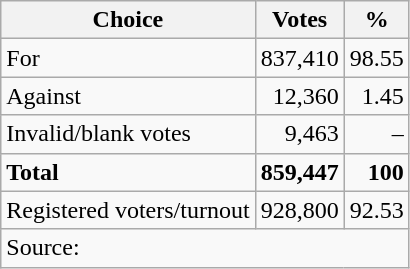<table class=wikitable style=text-align:right>
<tr>
<th>Choice</th>
<th>Votes</th>
<th>%</th>
</tr>
<tr>
<td align=left>For</td>
<td>837,410</td>
<td>98.55</td>
</tr>
<tr>
<td align=left>Against</td>
<td>12,360</td>
<td>1.45</td>
</tr>
<tr>
<td align=left>Invalid/blank votes</td>
<td>9,463</td>
<td>–</td>
</tr>
<tr>
<td align=left><strong>Total</strong></td>
<td><strong>859,447</strong></td>
<td><strong>100</strong></td>
</tr>
<tr>
<td align=left>Registered voters/turnout</td>
<td>928,800</td>
<td>92.53</td>
</tr>
<tr>
<td align=left colspan=3>Source: </td>
</tr>
</table>
